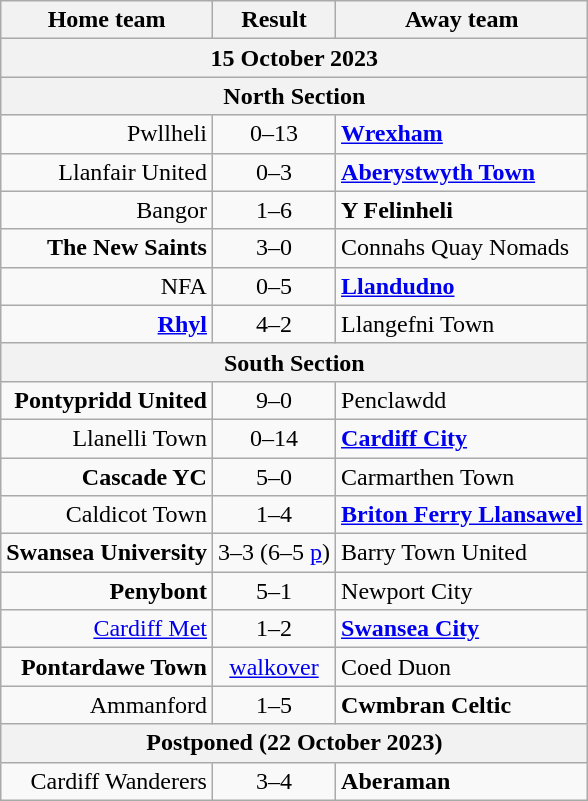<table class="wikitable">
<tr>
<th>Home team</th>
<th>Result</th>
<th>Away team</th>
</tr>
<tr>
<th colspan = 3>15 October 2023</th>
</tr>
<tr>
<th colspan = 3>North Section</th>
</tr>
<tr>
<td style="text-align:right;">Pwllheli</td>
<td style="text-align:center;">0–13</td>
<td><strong><a href='#'>Wrexham</a></strong></td>
</tr>
<tr>
<td style="text-align:right;">Llanfair United</td>
<td style="text-align:center;">0–3</td>
<td><strong><a href='#'>Aberystwyth Town</a></strong></td>
</tr>
<tr>
<td style="text-align:right;">Bangor</td>
<td style="text-align:center;">1–6</td>
<td><strong>Y Felinheli</strong></td>
</tr>
<tr>
<td style="text-align:right;"><strong>The New Saints</strong></td>
<td style="text-align:center;">3–0</td>
<td>Connahs Quay Nomads</td>
</tr>
<tr>
<td style="text-align:right;">NFA</td>
<td style="text-align:center;">0–5</td>
<td><strong><a href='#'>Llandudno</a></strong></td>
</tr>
<tr>
<td style="text-align:right;"><strong><a href='#'>Rhyl</a></strong></td>
<td style="text-align:center;">4–2</td>
<td>Llangefni Town</td>
</tr>
<tr>
<th colspan = 3>South Section</th>
</tr>
<tr>
<td style="text-align:right;"><strong>Pontypridd United</strong></td>
<td style="text-align:center;">9–0</td>
<td>Penclawdd</td>
</tr>
<tr>
<td style="text-align:right;">Llanelli Town</td>
<td style="text-align:center;">0–14</td>
<td><strong><a href='#'>Cardiff City</a></strong></td>
</tr>
<tr>
<td style="text-align:right;"><strong>Cascade YC</strong></td>
<td style="text-align:center;">5–0</td>
<td>Carmarthen Town</td>
</tr>
<tr>
<td style="text-align:right;">Caldicot Town</td>
<td style="text-align:center;">1–4</td>
<td><strong><a href='#'>Briton Ferry Llansawel</a></strong></td>
</tr>
<tr>
<td style="text-align:right;"><strong>Swansea University</strong></td>
<td style="text-align:center;">3–3 (6–5 <a href='#'>p</a>)</td>
<td>Barry Town United</td>
</tr>
<tr>
<td style="text-align:right;"><strong>Penybont</strong></td>
<td style="text-align:center;">5–1</td>
<td>Newport City</td>
</tr>
<tr>
<td style="text-align:right;"><a href='#'>Cardiff Met</a></td>
<td style="text-align:center;">1–2</td>
<td><strong><a href='#'>Swansea City</a></strong></td>
</tr>
<tr>
<td style="text-align:right;"><strong>Pontardawe Town</strong></td>
<td style="text-align:center;"><a href='#'>walkover</a></td>
<td>Coed Duon</td>
</tr>
<tr>
<td style="text-align:right;">Ammanford</td>
<td style="text-align:center;">1–5</td>
<td><strong>Cwmbran Celtic</strong></td>
</tr>
<tr>
<th colspan = 3>Postponed (22 October 2023)</th>
</tr>
<tr>
<td style="text-align:right;">Cardiff Wanderers</td>
<td style="text-align:center;">3–4</td>
<td><strong>Aberaman</strong></td>
</tr>
</table>
